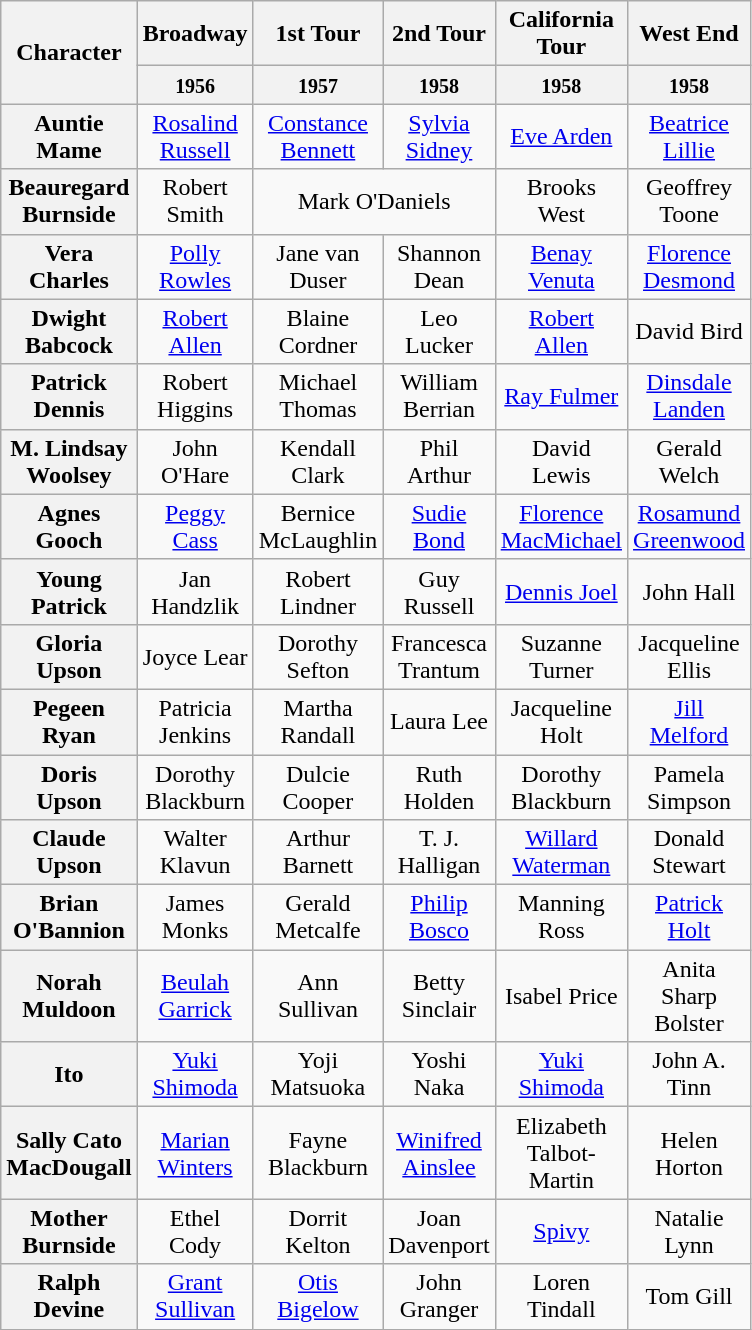<table class="wikitable" style="width:30%; text-align:center">
<tr>
<th rowspan="2" scope="col">Character</th>
<th>Broadway</th>
<th>1st Tour</th>
<th>2nd Tour</th>
<th>California Tour</th>
<th>West End</th>
</tr>
<tr>
<th><small>1956</small></th>
<th><small>1957</small></th>
<th><small>1958</small></th>
<th><small>1958</small></th>
<th><small>1958</small></th>
</tr>
<tr>
<th>Auntie Mame</th>
<td colspan="1" align="center"><a href='#'>Rosalind Russell</a></td>
<td colspan="1" align="center"><a href='#'>Constance Bennett</a></td>
<td colspan="1" align="center"><a href='#'>Sylvia Sidney</a></td>
<td colspan="1" align="center"><a href='#'>Eve Arden</a></td>
<td colspan="1" align="center"><a href='#'>Beatrice Lillie</a></td>
</tr>
<tr>
<th>Beauregard Burnside</th>
<td colspan="1" align="center">Robert Smith</td>
<td colspan="2" align="center">Mark O'Daniels</td>
<td colspan="1" align="center">Brooks West</td>
<td colspan="1" align="center">Geoffrey Toone</td>
</tr>
<tr>
<th>Vera Charles</th>
<td colspan="1" align="center"><a href='#'>Polly Rowles</a></td>
<td colspan="1" align="center">Jane van Duser</td>
<td colspan="1" align="center">Shannon Dean</td>
<td colspan="1" align="center"><a href='#'>Benay Venuta</a></td>
<td colspan="1" align="center"><a href='#'>Florence Desmond</a></td>
</tr>
<tr>
<th>Dwight Babcock</th>
<td colspan="1" align="center"><a href='#'>Robert Allen</a></td>
<td colspan="1" align="center">Blaine Cordner</td>
<td colspan="1" align="center">Leo Lucker</td>
<td colspan="1" align="center"><a href='#'>Robert Allen</a></td>
<td colspan="1" align="center">David Bird</td>
</tr>
<tr>
<th>Patrick Dennis</th>
<td colspan="1" align="center">Robert Higgins</td>
<td colspan="1" align="center">Michael Thomas</td>
<td colspan="1" align="center">William Berrian</td>
<td colspan="1" align="center"><a href='#'>Ray Fulmer</a></td>
<td colspan="1" align="center"><a href='#'>Dinsdale Landen</a></td>
</tr>
<tr>
<th>M. Lindsay Woolsey</th>
<td colspan="1" align="center">John O'Hare</td>
<td colspan="1" align="center">Kendall Clark</td>
<td colspan="1" align="center">Phil Arthur</td>
<td colspan="1" align="center">David Lewis</td>
<td colspan="1" align="center">Gerald Welch</td>
</tr>
<tr>
<th>Agnes Gooch</th>
<td colspan="1" align="center"><a href='#'>Peggy Cass</a></td>
<td colspan="1" align="center">Bernice McLaughlin</td>
<td colspan="1" align="center"><a href='#'>Sudie Bond</a></td>
<td colspan="1" align="center"><a href='#'>Florence MacMichael</a></td>
<td colspan="1" align="center"><a href='#'>Rosamund Greenwood</a></td>
</tr>
<tr>
<th>Young Patrick</th>
<td colspan="1" align="center">Jan Handzlik</td>
<td colspan="1" align="center">Robert Lindner</td>
<td colspan="1" align="center">Guy Russell</td>
<td colspan="1" align="center"><a href='#'>Dennis Joel</a></td>
<td colspan="1" align="center">John Hall</td>
</tr>
<tr>
<th>Gloria Upson</th>
<td colspan="1" align="center">Joyce Lear</td>
<td colspan="1" align="center">Dorothy Sefton</td>
<td colspan="1" align="center">Francesca Trantum</td>
<td colspan="1" align="center">Suzanne Turner</td>
<td colspan="1" align="center">Jacqueline Ellis</td>
</tr>
<tr>
<th>Pegeen Ryan</th>
<td colspan="1" align="center">Patricia Jenkins</td>
<td colspan="1" align="center">Martha Randall</td>
<td colspan="1" align="center">Laura Lee</td>
<td colspan="1" align="center">Jacqueline Holt</td>
<td colspan="1" align="center"><a href='#'>Jill Melford</a></td>
</tr>
<tr>
<th>Doris Upson</th>
<td colspan="1" align="center">Dorothy Blackburn</td>
<td colspan="1" align="center">Dulcie Cooper</td>
<td colspan="1" align="center">Ruth Holden</td>
<td colspan="1" align="center">Dorothy Blackburn</td>
<td colspan="1" align="center">Pamela Simpson</td>
</tr>
<tr>
<th>Claude Upson</th>
<td colspan="1" align="center">Walter Klavun</td>
<td colspan="1" align="center">Arthur Barnett</td>
<td colspan="1" align="center">T. J. Halligan</td>
<td colspan="1" align="center"><a href='#'>Willard Waterman</a></td>
<td colspan="1" align="center">Donald Stewart</td>
</tr>
<tr>
<th>Brian O'Bannion</th>
<td colspan="1" align="center">James Monks</td>
<td colspan="1" align="center">Gerald Metcalfe</td>
<td colspan="1" align="center"><a href='#'>Philip Bosco</a></td>
<td colspan="1" align="center">Manning Ross</td>
<td colspan="1" align="center"><a href='#'>Patrick Holt</a></td>
</tr>
<tr>
<th>Norah Muldoon</th>
<td colspan="1" align="center"><a href='#'>Beulah Garrick</a></td>
<td colspan="1" align="center">Ann Sullivan</td>
<td colspan="1" align="center">Betty Sinclair</td>
<td colspan="1" align="center">Isabel Price</td>
<td colspan="1" align="center">Anita Sharp Bolster</td>
</tr>
<tr>
<th>Ito</th>
<td colspan="1" align="center"><a href='#'>Yuki Shimoda</a></td>
<td colspan="1" align="center">Yoji Matsuoka</td>
<td colspan="1" align="center">Yoshi Naka</td>
<td colspan="1" align="center"><a href='#'>Yuki Shimoda</a></td>
<td colspan="1" align="center">John A. Tinn</td>
</tr>
<tr>
<th>Sally Cato MacDougall</th>
<td colspan="1" align="center"><a href='#'>Marian Winters</a></td>
<td colspan="1" align="center">Fayne Blackburn</td>
<td colspan="1" align="center"><a href='#'>Winifred Ainslee</a></td>
<td colspan="1" align="center">Elizabeth Talbot-Martin</td>
<td colspan="1" align="center">Helen Horton</td>
</tr>
<tr>
<th>Mother Burnside</th>
<td colspan="1" align="center">Ethel Cody</td>
<td colspan="1" align="center">Dorrit Kelton</td>
<td colspan="1" align="center">Joan Davenport</td>
<td colspan="1" align="center"><a href='#'>Spivy</a></td>
<td colspan="1" align="center">Natalie Lynn</td>
</tr>
<tr>
<th>Ralph Devine</th>
<td colspan="1" align="center"><a href='#'>Grant Sullivan</a></td>
<td colspan="1" align="center"><a href='#'>Otis Bigelow</a></td>
<td colspan="1" align="center">John Granger</td>
<td colspan="1" align="center">Loren Tindall</td>
<td colspan="1" align="center">Tom Gill</td>
</tr>
</table>
